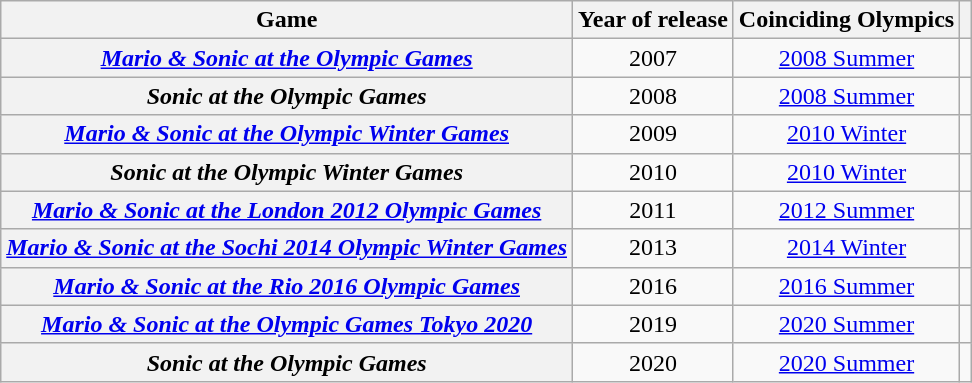<table class="wikitable sortable plain-row-headers-center" style="text-align: center;">
<tr>
<th scope="col">Game</th>
<th scope="col">Year of release</th>
<th scope="col">Coinciding Olympics</th>
<th scope="col" class="unsortable"></th>
</tr>
<tr>
<th scope="row"><em><a href='#'>Mario & Sonic at the Olympic Games</a></em></th>
<td>2007</td>
<td><a href='#'>2008 Summer</a></td>
<td></td>
</tr>
<tr>
<th scope="row"><em>Sonic at the Olympic Games</em></th>
<td>2008</td>
<td><a href='#'>2008 Summer</a></td>
<td></td>
</tr>
<tr>
<th scope="row"><em><a href='#'>Mario & Sonic at the Olympic Winter Games</a></em></th>
<td>2009</td>
<td><a href='#'>2010 Winter</a></td>
<td></td>
</tr>
<tr>
<th scope="row"><em>Sonic at the Olympic Winter Games</em></th>
<td>2010</td>
<td><a href='#'>2010 Winter</a></td>
<td></td>
</tr>
<tr>
<th scope="row"><em><a href='#'>Mario & Sonic at the London 2012 Olympic Games</a></em></th>
<td>2011</td>
<td><a href='#'>2012 Summer</a></td>
<td></td>
</tr>
<tr>
<th scope="row"><em><a href='#'>Mario & Sonic at the Sochi 2014 Olympic Winter Games</a></em></th>
<td>2013</td>
<td><a href='#'>2014 Winter</a></td>
<td></td>
</tr>
<tr>
<th scope="row"><em><a href='#'>Mario & Sonic at the Rio 2016 Olympic Games</a></em></th>
<td>2016</td>
<td><a href='#'>2016 Summer</a></td>
<td></td>
</tr>
<tr>
<th scope="row"><em><a href='#'>Mario & Sonic at the Olympic Games Tokyo 2020</a></em></th>
<td>2019</td>
<td><a href='#'>2020 Summer</a></td>
<td></td>
</tr>
<tr>
<th scope="row"><em>Sonic at the Olympic Games</em></th>
<td>2020</td>
<td><a href='#'>2020 Summer</a></td>
<td></td>
</tr>
</table>
